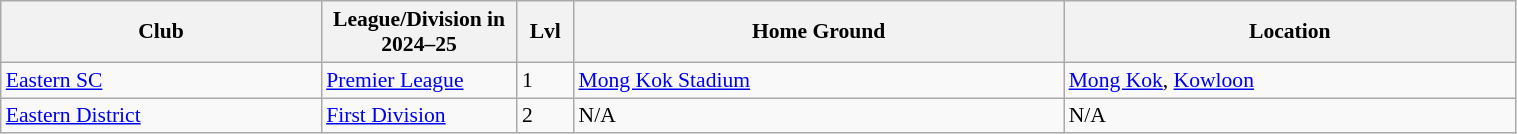<table class="wikitable sortable" width=80% style="font-size:90%">
<tr>
<th width=17%><strong>Club</strong></th>
<th width=10%><strong>League/Division in 2024–25</strong></th>
<th width=3%><strong>Lvl</strong></th>
<th width=26%><strong>Home Ground</strong></th>
<th width=24%><strong>Location</strong></th>
</tr>
<tr>
<td><a href='#'>Eastern SC</a></td>
<td><a href='#'>Premier League</a></td>
<td>1</td>
<td><a href='#'>Mong Kok Stadium</a></td>
<td><a href='#'>Mong Kok</a>, <a href='#'>Kowloon</a></td>
</tr>
<tr>
<td><a href='#'>Eastern District</a></td>
<td><a href='#'>First Division</a></td>
<td>2</td>
<td>N/A</td>
<td>N/A</td>
</tr>
</table>
